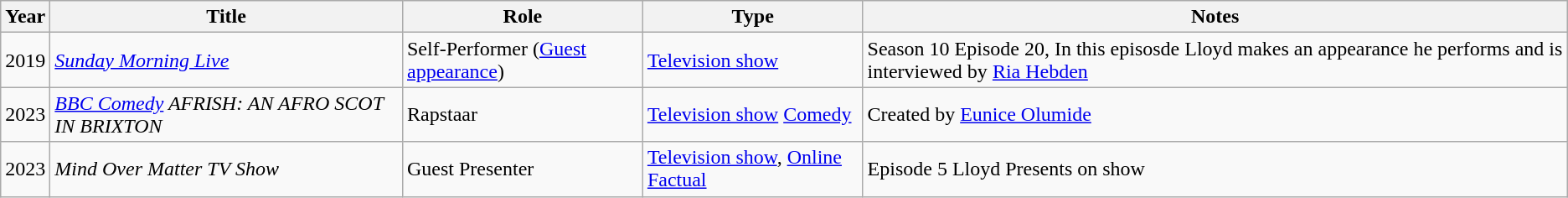<table class="wikitable">
<tr>
<th>Year</th>
<th>Title</th>
<th>Role</th>
<th>Type</th>
<th>Notes</th>
</tr>
<tr>
<td>2019</td>
<td><em><a href='#'>Sunday Morning Live</a></em></td>
<td>Self-Performer (<a href='#'>Guest appearance</a>)</td>
<td><a href='#'>Television show</a></td>
<td>Season 10 Episode 20, In this episosde Lloyd makes an appearance he performs and is interviewed by <a href='#'>Ria Hebden</a></td>
</tr>
<tr>
<td>2023</td>
<td><em><a href='#'>BBC Comedy</a> AFRISH: AN AFRO SCOT IN BRIXTON</em></td>
<td>Rapstaar</td>
<td><a href='#'>Television show</a> <a href='#'>Comedy</a></td>
<td>Created by <a href='#'>Eunice Olumide</a></td>
</tr>
<tr>
<td>2023</td>
<td><em>Mind Over Matter TV Show</em></td>
<td>Guest Presenter</td>
<td><a href='#'>Television show</a>, <a href='#'>Online</a> <a href='#'>Factual</a></td>
<td>Episode 5 Lloyd Presents on show</td>
</tr>
</table>
